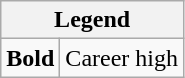<table class="wikitable">
<tr>
<th colspan="2">Legend</th>
</tr>
<tr>
<td><strong>Bold</strong></td>
<td>Career high</td>
</tr>
</table>
